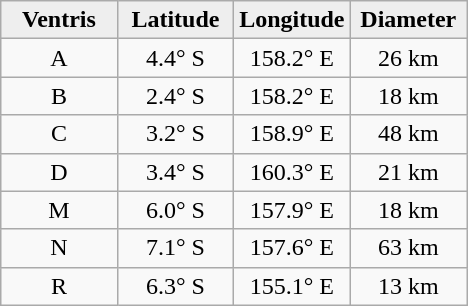<table class="wikitable">
<tr>
<th width="25%" style="background:#eeeeee;">Ventris</th>
<th width="25%" style="background:#eeeeee;">Latitude</th>
<th width="25%" style="background:#eeeeee;">Longitude</th>
<th width="25%" style="background:#eeeeee;">Diameter</th>
</tr>
<tr>
<td align="center">A</td>
<td align="center">4.4° S</td>
<td align="center">158.2° E</td>
<td align="center">26 km</td>
</tr>
<tr>
<td align="center">B</td>
<td align="center">2.4° S</td>
<td align="center">158.2° E</td>
<td align="center">18 km</td>
</tr>
<tr>
<td align="center">C</td>
<td align="center">3.2° S</td>
<td align="center">158.9° E</td>
<td align="center">48 km</td>
</tr>
<tr>
<td align="center">D</td>
<td align="center">3.4° S</td>
<td align="center">160.3° E</td>
<td align="center">21 km</td>
</tr>
<tr>
<td align="center">M</td>
<td align="center">6.0° S</td>
<td align="center">157.9° E</td>
<td align="center">18 km</td>
</tr>
<tr>
<td align="center">N</td>
<td align="center">7.1° S</td>
<td align="center">157.6° E</td>
<td align="center">63 km</td>
</tr>
<tr>
<td align="center">R</td>
<td align="center">6.3° S</td>
<td align="center">155.1° E</td>
<td align="center">13 km</td>
</tr>
</table>
